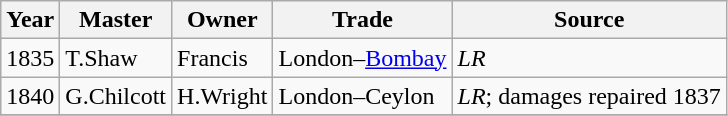<table class="wikitable">
<tr>
<th>Year</th>
<th>Master</th>
<th>Owner</th>
<th>Trade</th>
<th>Source</th>
</tr>
<tr>
<td>1835</td>
<td>T.Shaw</td>
<td>Francis</td>
<td>London–<a href='#'>Bombay</a></td>
<td><em>LR</em></td>
</tr>
<tr>
<td>1840</td>
<td>G.Chilcott</td>
<td>H.Wright</td>
<td>London–Ceylon</td>
<td><em>LR</em>; damages repaired 1837</td>
</tr>
<tr>
</tr>
</table>
